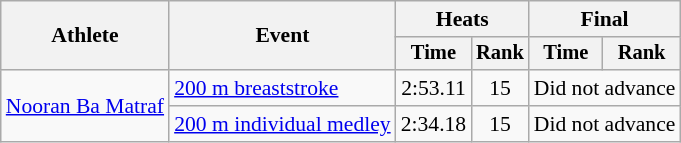<table class=wikitable style=font-size:90%;text-align:center>
<tr>
<th rowspan="2">Athlete</th>
<th rowspan="2">Event</th>
<th colspan="2">Heats</th>
<th colspan="2">Final</th>
</tr>
<tr style="font-size:95%">
<th>Time</th>
<th>Rank</th>
<th>Time</th>
<th>Rank</th>
</tr>
<tr>
<td align=left rowspan=2><a href='#'>Nooran Ba Matraf</a></td>
<td align=left><a href='#'>200 m breaststroke</a></td>
<td>2:53.11</td>
<td>15</td>
<td colspan=2>Did not advance</td>
</tr>
<tr>
<td align=left><a href='#'>200 m individual medley</a></td>
<td>2:34.18</td>
<td>15</td>
<td colspan=2>Did not advance</td>
</tr>
</table>
